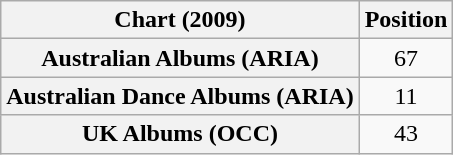<table class="wikitable sortable plainrowheaders" style="text-align:center">
<tr>
<th scope="col">Chart (2009)</th>
<th scope="col">Position</th>
</tr>
<tr>
<th scope="row">Australian Albums (ARIA)</th>
<td>67</td>
</tr>
<tr>
<th scope="row">Australian Dance Albums (ARIA)</th>
<td>11</td>
</tr>
<tr>
<th scope="row">UK Albums (OCC)</th>
<td>43</td>
</tr>
</table>
